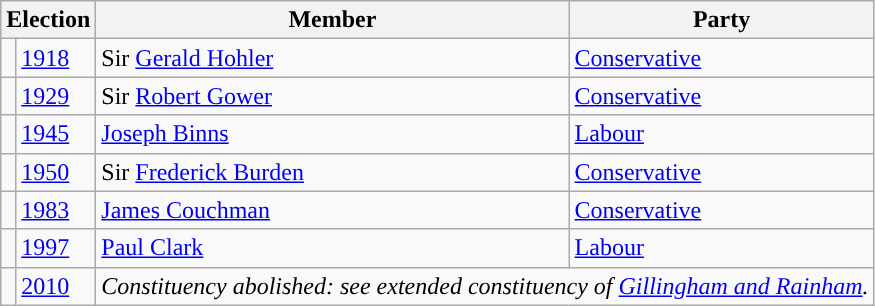<table class="wikitable">
<tr>
<th colspan="2">Election</th>
<th>Member</th>
<th>Party</th>
</tr>
<tr>
<td style="color:inherit;background-color: "></td>
<td><a href='#'>1918</a></td>
<td>Sir <a href='#'>Gerald Hohler</a></td>
<td><a href='#'>Conservative</a></td>
</tr>
<tr>
<td style="color:inherit;background-color: "></td>
<td><a href='#'>1929</a></td>
<td>Sir <a href='#'>Robert Gower</a></td>
<td><a href='#'>Conservative</a></td>
</tr>
<tr>
<td style="color:inherit;background-color: "></td>
<td><a href='#'>1945</a></td>
<td><a href='#'>Joseph Binns</a></td>
<td><a href='#'>Labour</a></td>
</tr>
<tr>
<td style="color:inherit;background-color: "></td>
<td><a href='#'>1950</a></td>
<td>Sir <a href='#'>Frederick Burden</a></td>
<td><a href='#'>Conservative</a></td>
</tr>
<tr>
<td style="color:inherit;background-color: "></td>
<td><a href='#'>1983</a></td>
<td><a href='#'>James Couchman</a></td>
<td><a href='#'>Conservative</a></td>
</tr>
<tr>
<td style="color:inherit;background-color: "></td>
<td><a href='#'>1997</a></td>
<td><a href='#'>Paul Clark</a></td>
<td><a href='#'>Labour</a></td>
</tr>
<tr>
<td></td>
<td><a href='#'>2010</a></td>
<td colspan="2"><em>Constituency abolished: see  extended constituency of <a href='#'>Gillingham and Rainham</a>.</em></td>
</tr>
</table>
